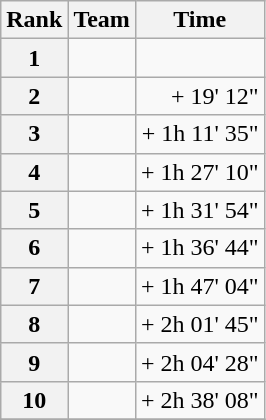<table class="wikitable">
<tr>
<th scope="col">Rank</th>
<th scope="col">Team</th>
<th scope="col">Time</th>
</tr>
<tr>
<th scope="row">1</th>
<td>  </td>
<td></td>
</tr>
<tr>
<th scope="row">2</th>
<td> </td>
<td style="text-align:right;">+ 19' 12"</td>
</tr>
<tr>
<th scope="row">3</th>
<td> </td>
<td style="text-align:right;">+ 1h 11' 35"</td>
</tr>
<tr>
<th scope="row">4</th>
<td> </td>
<td style="text-align:right;">+ 1h 27' 10"</td>
</tr>
<tr>
<th scope="row">5</th>
<td> </td>
<td style="text-align:right;">+ 1h 31' 54"</td>
</tr>
<tr>
<th scope="row">6</th>
<td> </td>
<td style="text-align:right;">+ 1h 36' 44"</td>
</tr>
<tr>
<th scope="row">7</th>
<td> </td>
<td style="text-align:right;">+ 1h 47' 04"</td>
</tr>
<tr>
<th scope="row">8</th>
<td> </td>
<td style="text-align:right;">+ 2h 01' 45"</td>
</tr>
<tr>
<th scope="row">9</th>
<td> </td>
<td style="text-align:right;">+ 2h 04' 28"</td>
</tr>
<tr>
<th scope="row">10</th>
<td> </td>
<td style="text-align:right;">+ 2h 38' 08"</td>
</tr>
<tr>
</tr>
</table>
